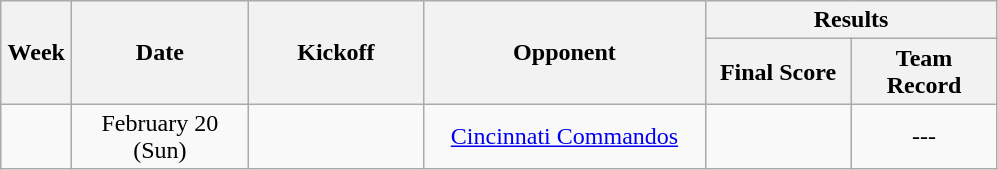<table class="wikitable">
<tr>
<th rowspan="2" width="40">Week</th>
<th rowspan="2" width="110">Date</th>
<th rowspan="2" width="110">Kickoff</th>
<th rowspan="2" width="180">Opponent</th>
<th colspan="2" width="180">Results</th>
</tr>
<tr>
<th width="90">Final Score</th>
<th width="90">Team Record</th>
</tr>
<tr>
<td align="center"></td>
<td align="center">February 20 (Sun)</td>
<td align="center"></td>
<td align="center"><a href='#'>Cincinnati Commandos</a></td>
<td align="center"></td>
<td align="center">---</td>
</tr>
</table>
